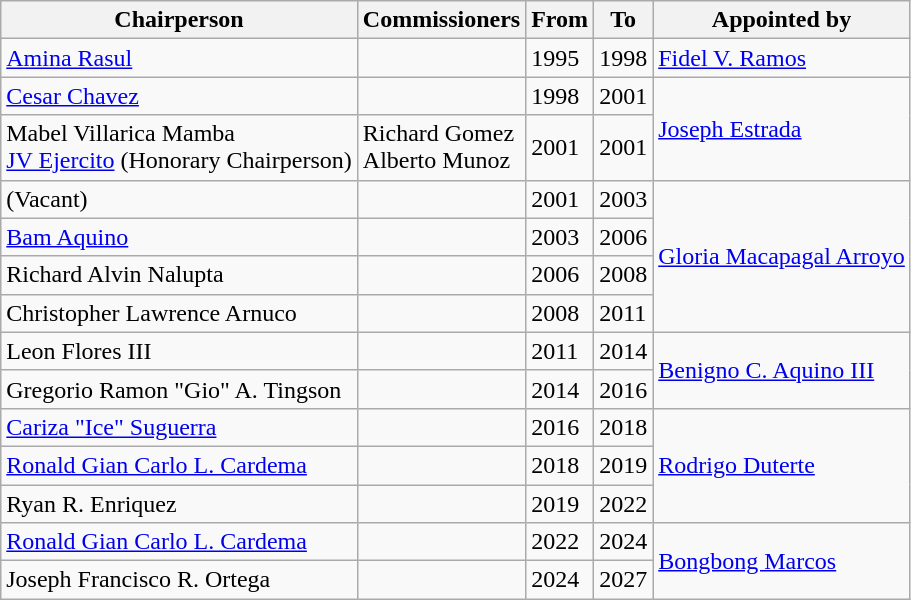<table class="wikitable">
<tr>
<th>Chairperson</th>
<th>Commissioners</th>
<th>From</th>
<th>To</th>
<th>Appointed by</th>
</tr>
<tr>
<td><a href='#'>Amina Rasul</a></td>
<td></td>
<td>1995</td>
<td>1998</td>
<td><a href='#'>Fidel V. Ramos</a></td>
</tr>
<tr>
<td><a href='#'>Cesar Chavez</a></td>
<td></td>
<td>1998</td>
<td>2001</td>
<td rowspan="2"><a href='#'>Joseph Estrada</a></td>
</tr>
<tr>
<td>Mabel Villarica Mamba<br><a href='#'>JV Ejercito</a> (Honorary Chairperson)</td>
<td>Richard Gomez<br>Alberto Munoz</td>
<td>2001</td>
<td>2001</td>
</tr>
<tr>
<td>(Vacant)</td>
<td></td>
<td>2001</td>
<td>2003</td>
<td rowspan="4"><a href='#'>Gloria Macapagal Arroyo</a></td>
</tr>
<tr>
<td><a href='#'>Bam Aquino</a></td>
<td></td>
<td>2003</td>
<td>2006</td>
</tr>
<tr>
<td>Richard Alvin Nalupta</td>
<td></td>
<td>2006</td>
<td>2008</td>
</tr>
<tr>
<td>Christopher Lawrence Arnuco</td>
<td></td>
<td>2008</td>
<td>2011</td>
</tr>
<tr>
<td>Leon Flores III</td>
<td></td>
<td>2011</td>
<td>2014</td>
<td rowspan="2"><a href='#'>Benigno C. Aquino III</a></td>
</tr>
<tr>
<td>Gregorio Ramon "Gio" A. Tingson</td>
<td></td>
<td>2014</td>
<td>2016</td>
</tr>
<tr>
<td><a href='#'>Cariza "Ice" Suguerra</a></td>
<td></td>
<td>2016</td>
<td>2018</td>
<td rowspan="3"><a href='#'>Rodrigo Duterte</a></td>
</tr>
<tr>
<td><a href='#'>Ronald Gian Carlo L. Cardema</a></td>
<td></td>
<td>2018</td>
<td>2019</td>
</tr>
<tr>
<td>Ryan R. Enriquez</td>
<td></td>
<td>2019</td>
<td>2022</td>
</tr>
<tr>
<td><a href='#'>Ronald Gian Carlo L. Cardema</a></td>
<td></td>
<td>2022</td>
<td>2024</td>
<td rowspan="2"><a href='#'>Bongbong Marcos</a></td>
</tr>
<tr>
<td>Joseph Francisco R. Ortega</td>
<td></td>
<td>2024</td>
<td>2027</td>
</tr>
</table>
